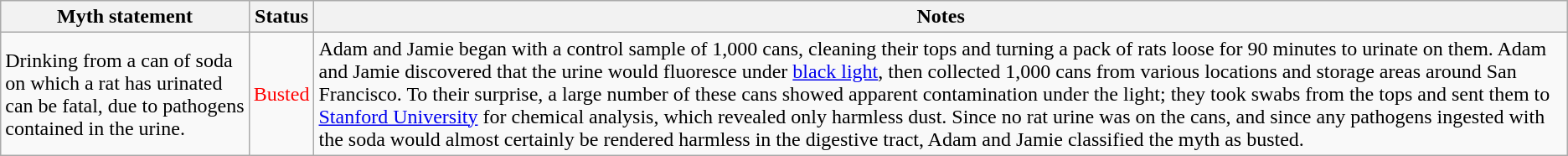<table class="wikitable plainrowheaders">
<tr>
<th>Myth statement</th>
<th>Status</th>
<th>Notes</th>
</tr>
<tr>
<td>Drinking from a can of soda on which a rat has urinated can be fatal, due to pathogens contained in the urine.</td>
<td style="color:red">Busted</td>
<td>Adam and Jamie began with a control sample of 1,000 cans, cleaning their tops and turning a pack of rats loose for 90 minutes to urinate on them. Adam and Jamie discovered that the urine would fluoresce under <a href='#'>black light</a>, then collected 1,000 cans from various locations and storage areas around San Francisco. To their surprise, a large number of these cans showed apparent contamination under the light; they took swabs from the tops and sent them to <a href='#'>Stanford University</a> for chemical analysis, which revealed only harmless dust. Since no rat urine was on the cans, and since any pathogens ingested with the soda would almost certainly be rendered harmless in the digestive tract, Adam and Jamie classified the myth as busted.</td>
</tr>
</table>
